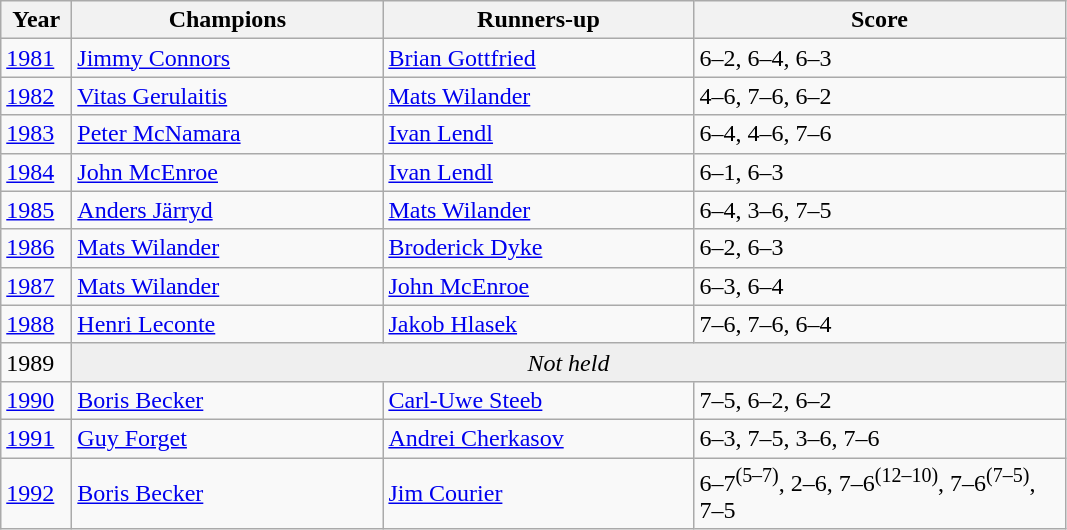<table class="wikitable">
<tr>
<th style="width:40px">Year</th>
<th style="width:200px">Champions</th>
<th style="width:200px">Runners-up</th>
<th style="width:240px" class="unsortable">Score</th>
</tr>
<tr>
<td><a href='#'>1981</a></td>
<td> <a href='#'>Jimmy Connors</a></td>
<td> <a href='#'>Brian Gottfried</a></td>
<td>6–2, 6–4, 6–3</td>
</tr>
<tr>
<td><a href='#'>1982</a></td>
<td> <a href='#'>Vitas Gerulaitis</a></td>
<td> <a href='#'>Mats Wilander</a></td>
<td>4–6, 7–6, 6–2</td>
</tr>
<tr>
<td><a href='#'>1983</a></td>
<td> <a href='#'>Peter McNamara</a></td>
<td> <a href='#'>Ivan Lendl</a></td>
<td>6–4, 4–6, 7–6</td>
</tr>
<tr>
<td><a href='#'>1984</a></td>
<td> <a href='#'>John McEnroe</a></td>
<td> <a href='#'>Ivan Lendl</a></td>
<td>6–1, 6–3</td>
</tr>
<tr>
<td><a href='#'>1985</a></td>
<td> <a href='#'>Anders Järryd</a></td>
<td> <a href='#'>Mats Wilander</a></td>
<td>6–4, 3–6, 7–5</td>
</tr>
<tr>
<td><a href='#'>1986</a></td>
<td> <a href='#'>Mats Wilander</a></td>
<td> <a href='#'>Broderick Dyke</a></td>
<td>6–2, 6–3</td>
</tr>
<tr>
<td><a href='#'>1987</a></td>
<td> <a href='#'>Mats Wilander</a></td>
<td> <a href='#'>John McEnroe</a></td>
<td>6–3, 6–4</td>
</tr>
<tr>
<td><a href='#'>1988</a></td>
<td> <a href='#'>Henri Leconte</a></td>
<td> <a href='#'>Jakob Hlasek</a></td>
<td>7–6, 7–6, 6–4</td>
</tr>
<tr>
<td>1989</td>
<td colspan=3 align=center style="background:#efefef"><em>Not held</em></td>
</tr>
<tr>
<td><a href='#'>1990</a></td>
<td> <a href='#'>Boris Becker</a></td>
<td> <a href='#'>Carl-Uwe Steeb</a></td>
<td>7–5, 6–2, 6–2</td>
</tr>
<tr>
<td><a href='#'>1991</a></td>
<td> <a href='#'>Guy Forget</a></td>
<td> <a href='#'>Andrei Cherkasov</a></td>
<td>6–3, 7–5, 3–6, 7–6</td>
</tr>
<tr>
<td><a href='#'>1992</a></td>
<td> <a href='#'>Boris Becker</a></td>
<td> <a href='#'>Jim Courier</a></td>
<td>6–7<sup>(5–7)</sup>, 2–6, 7–6<sup>(12–10)</sup>, 7–6<sup>(7–5)</sup>, 7–5</td>
</tr>
</table>
